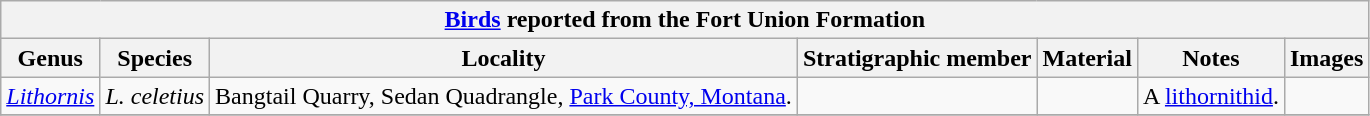<table class="wikitable" align="center">
<tr>
<th colspan="7" align="center"><strong><a href='#'>Birds</a> reported from the Fort Union Formation</strong></th>
</tr>
<tr>
<th>Genus</th>
<th>Species</th>
<th>Locality</th>
<th><strong>Stratigraphic member</strong></th>
<th><strong>Material</strong></th>
<th>Notes</th>
<th>Images</th>
</tr>
<tr>
<td><em><a href='#'>Lithornis</a></em></td>
<td><em>L. celetius</em></td>
<td>Bangtail Quarry, Sedan Quadrangle, <a href='#'>Park County, Montana</a>.</td>
<td></td>
<td></td>
<td>A <a href='#'>lithornithid</a>.</td>
<td></td>
</tr>
<tr>
</tr>
</table>
